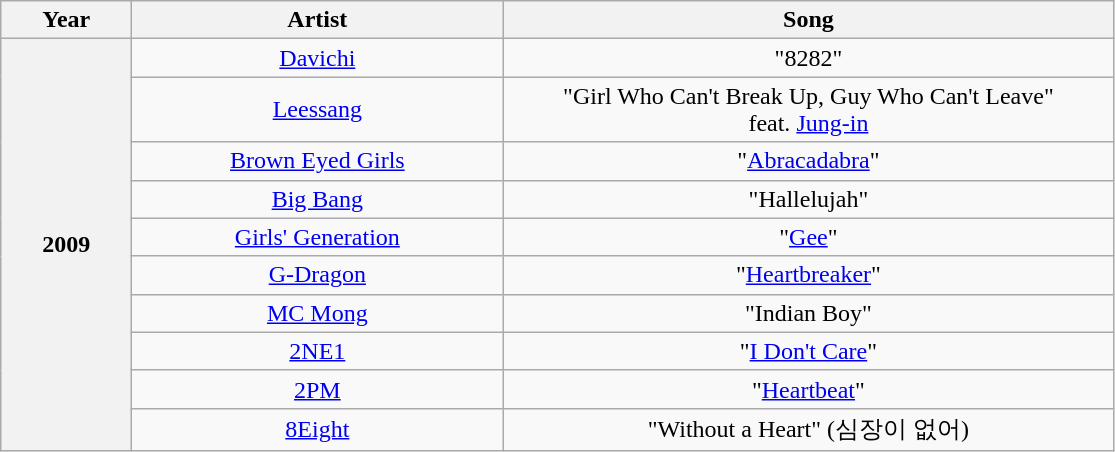<table class="wikitable plainrowheaders" style="text-align:center;">
<tr>
<th style="width:5em;">Year</th>
<th style="width:15em;">Artist</th>
<th style="width:25em;">Song</th>
</tr>
<tr>
<th rowspan="10">2009</th>
<td><a href='#'>Davichi</a></td>
<td>"8282"</td>
</tr>
<tr>
<td><a href='#'>Leessang</a></td>
<td>"Girl Who Can't Break Up, Guy Who Can't Leave"<br>feat. <a href='#'>Jung-in</a></td>
</tr>
<tr>
<td><a href='#'>Brown Eyed Girls</a></td>
<td>"<a href='#'>Abracadabra</a>"</td>
</tr>
<tr>
<td><a href='#'>Big Bang</a></td>
<td>"Hallelujah"</td>
</tr>
<tr>
<td><a href='#'>Girls' Generation</a></td>
<td>"<a href='#'>Gee</a>"</td>
</tr>
<tr>
<td><a href='#'>G-Dragon</a></td>
<td>"<a href='#'>Heartbreaker</a>"</td>
</tr>
<tr>
<td><a href='#'>MC Mong</a></td>
<td>"Indian Boy"</td>
</tr>
<tr>
<td><a href='#'>2NE1</a></td>
<td>"<a href='#'>I Don't Care</a>"</td>
</tr>
<tr>
<td><a href='#'>2PM</a></td>
<td>"<a href='#'>Heartbeat</a>"</td>
</tr>
<tr>
<td><a href='#'>8Eight</a></td>
<td>"Without a Heart" (심장이 없어)</td>
</tr>
</table>
